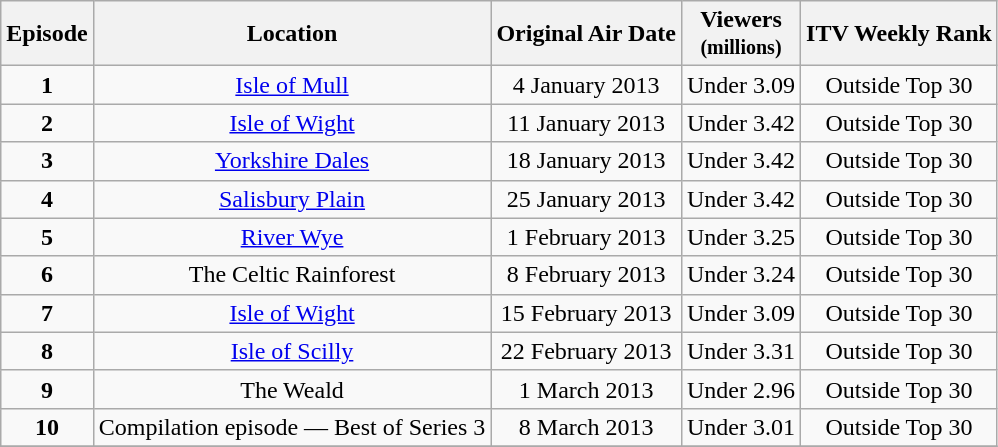<table class="wikitable" style="text-align:center;">
<tr>
<th>Episode</th>
<th>Location</th>
<th>Original Air Date</th>
<th>Viewers<br><small>(millions)</small></th>
<th>ITV Weekly Rank</th>
</tr>
<tr>
<td><strong>1</strong></td>
<td><a href='#'>Isle of Mull</a></td>
<td>4 January 2013</td>
<td>Under 3.09</td>
<td>Outside Top 30</td>
</tr>
<tr>
<td><strong>2</strong></td>
<td><a href='#'>Isle of Wight</a></td>
<td>11 January 2013</td>
<td>Under 3.42</td>
<td>Outside Top 30</td>
</tr>
<tr>
<td><strong>3</strong></td>
<td><a href='#'>Yorkshire Dales</a></td>
<td>18 January 2013</td>
<td>Under 3.42</td>
<td>Outside Top 30</td>
</tr>
<tr>
<td><strong>4</strong></td>
<td><a href='#'>Salisbury Plain</a></td>
<td>25 January 2013</td>
<td>Under 3.42</td>
<td>Outside Top 30</td>
</tr>
<tr>
<td><strong>5</strong></td>
<td><a href='#'>River Wye</a></td>
<td>1 February 2013</td>
<td>Under 3.25</td>
<td>Outside Top 30</td>
</tr>
<tr>
<td><strong>6</strong></td>
<td>The Celtic Rainforest</td>
<td>8 February 2013</td>
<td>Under 3.24</td>
<td>Outside Top 30</td>
</tr>
<tr>
<td><strong>7</strong></td>
<td><a href='#'>Isle of Wight</a></td>
<td>15 February 2013</td>
<td>Under 3.09</td>
<td>Outside Top 30</td>
</tr>
<tr>
<td><strong>8</strong></td>
<td><a href='#'>Isle of Scilly</a></td>
<td>22 February 2013</td>
<td>Under 3.31</td>
<td>Outside Top 30</td>
</tr>
<tr>
<td><strong>9</strong></td>
<td>The Weald</td>
<td>1 March 2013</td>
<td>Under 2.96</td>
<td>Outside Top 30</td>
</tr>
<tr>
<td><strong>10</strong></td>
<td>Compilation episode — Best of Series 3</td>
<td>8 March 2013</td>
<td>Under 3.01</td>
<td>Outside Top 30</td>
</tr>
<tr>
</tr>
</table>
